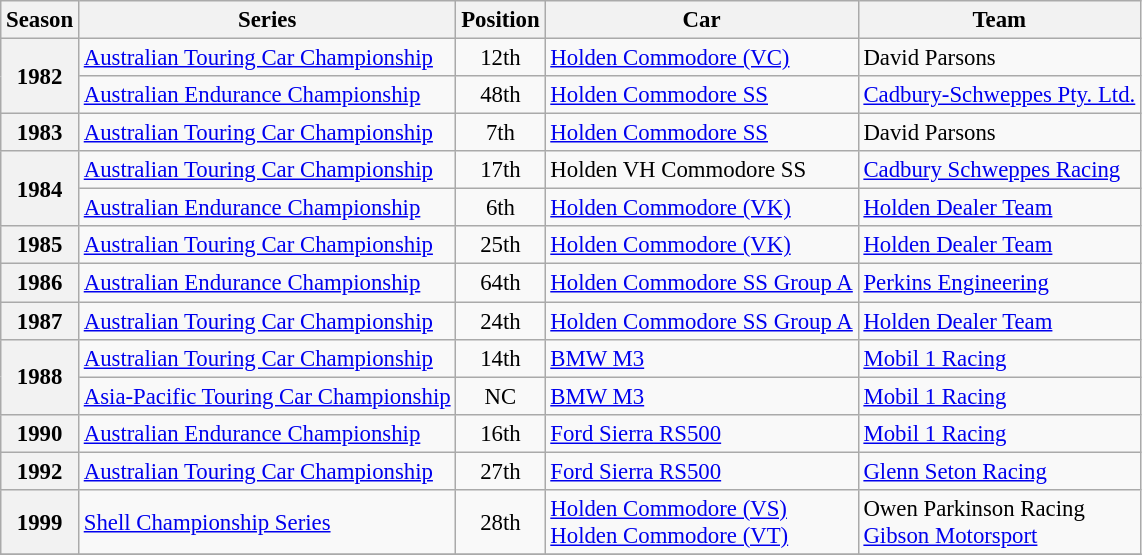<table class="wikitable" style="font-size: 95%;">
<tr>
<th>Season</th>
<th>Series</th>
<th>Position</th>
<th>Car</th>
<th>Team</th>
</tr>
<tr>
<th rowspan=2>1982</th>
<td><a href='#'>Australian Touring Car Championship</a></td>
<td align="center">12th</td>
<td><a href='#'>Holden Commodore (VC)</a></td>
<td>David Parsons</td>
</tr>
<tr>
<td><a href='#'>Australian Endurance Championship</a></td>
<td align="center">48th</td>
<td><a href='#'>Holden Commodore SS</a></td>
<td><a href='#'>Cadbury-Schweppes Pty. Ltd.</a></td>
</tr>
<tr>
<th>1983</th>
<td><a href='#'>Australian Touring Car Championship</a></td>
<td align="center">7th</td>
<td><a href='#'>Holden Commodore SS</a></td>
<td>David Parsons</td>
</tr>
<tr>
<th rowspan=2>1984</th>
<td><a href='#'>Australian Touring Car Championship</a></td>
<td align="center">17th</td>
<td>Holden VH Commodore SS</td>
<td><a href='#'>Cadbury Schweppes Racing</a></td>
</tr>
<tr>
<td><a href='#'>Australian Endurance Championship</a></td>
<td align="center">6th</td>
<td><a href='#'>Holden Commodore (VK)</a></td>
<td><a href='#'>Holden Dealer Team</a></td>
</tr>
<tr>
<th>1985</th>
<td><a href='#'>Australian Touring Car Championship</a></td>
<td align="center">25th</td>
<td><a href='#'>Holden Commodore (VK)</a></td>
<td><a href='#'>Holden Dealer Team</a></td>
</tr>
<tr>
<th>1986</th>
<td><a href='#'>Australian Endurance Championship</a></td>
<td align="center">64th</td>
<td><a href='#'>Holden Commodore SS Group A</a></td>
<td><a href='#'>Perkins Engineering</a></td>
</tr>
<tr>
<th>1987</th>
<td><a href='#'>Australian Touring Car Championship</a></td>
<td align="center">24th</td>
<td><a href='#'>Holden Commodore SS Group A</a></td>
<td><a href='#'>Holden Dealer Team</a></td>
</tr>
<tr>
<th rowspan=2>1988</th>
<td><a href='#'>Australian Touring Car Championship</a></td>
<td align="center">14th</td>
<td><a href='#'>BMW M3</a></td>
<td><a href='#'>Mobil 1 Racing</a></td>
</tr>
<tr>
<td><a href='#'>Asia-Pacific Touring Car Championship</a></td>
<td align="center">NC</td>
<td><a href='#'>BMW M3</a></td>
<td><a href='#'>Mobil 1 Racing</a></td>
</tr>
<tr>
<th>1990</th>
<td><a href='#'>Australian Endurance Championship</a></td>
<td align="center">16th</td>
<td><a href='#'>Ford Sierra RS500</a></td>
<td><a href='#'>Mobil 1 Racing</a></td>
</tr>
<tr>
<th>1992</th>
<td><a href='#'>Australian Touring Car Championship</a></td>
<td align="center">27th</td>
<td><a href='#'>Ford Sierra RS500</a></td>
<td><a href='#'>Glenn Seton Racing</a></td>
</tr>
<tr>
<th>1999</th>
<td><a href='#'>Shell Championship Series</a></td>
<td align="center">28th</td>
<td><a href='#'>Holden Commodore (VS)</a><br><a href='#'>Holden Commodore (VT)</a></td>
<td>Owen Parkinson Racing<br><a href='#'>Gibson Motorsport</a></td>
</tr>
<tr>
</tr>
</table>
